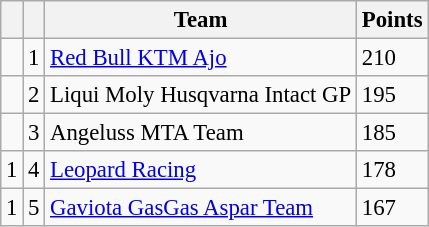<table class="wikitable" style="font-size: 95%;">
<tr>
<th></th>
<th></th>
<th>Team</th>
<th>Points</th>
</tr>
<tr>
<td></td>
<td align=center>1</td>
<td> <a href='#'>Red Bull KTM Ajo</a></td>
<td align=left>210</td>
</tr>
<tr>
<td></td>
<td align=center>2</td>
<td> Liqui Moly Husqvarna Intact GP</td>
<td align=left>195</td>
</tr>
<tr>
<td></td>
<td align=center>3</td>
<td> Angeluss MTA Team</td>
<td align=left>185</td>
</tr>
<tr>
<td> 1</td>
<td align=center>4</td>
<td> <a href='#'>Leopard Racing</a></td>
<td align=left>178</td>
</tr>
<tr>
<td> 1</td>
<td align=center>5</td>
<td> <a href='#'>Gaviota GasGas Aspar Team</a></td>
<td align=left>167</td>
</tr>
</table>
